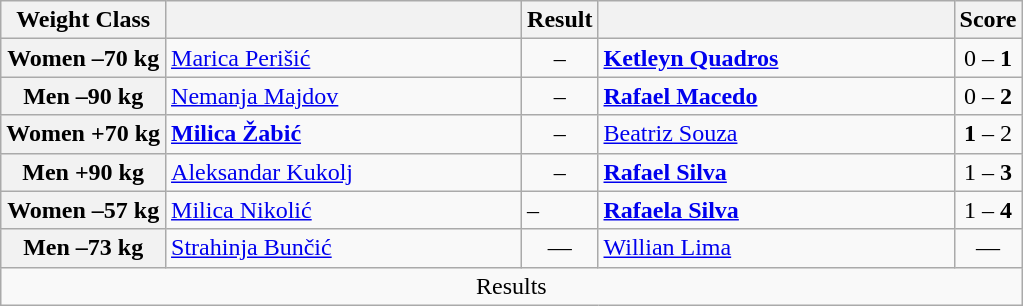<table class="wikitable">
<tr>
<th>Weight Class</th>
<th style="width: 230px;"></th>
<th>Result</th>
<th style="width: 230px;"></th>
<th>Score</th>
</tr>
<tr>
<th>Women –70 kg</th>
<td><a href='#'>Marica Perišić</a></td>
<td align=center> – <strong></strong></td>
<td><strong><a href='#'>Ketleyn Quadros</a></strong></td>
<td align=center>0 – <strong>1</strong></td>
</tr>
<tr>
<th>Men –90 kg</th>
<td><a href='#'>Nemanja Majdov</a></td>
<td align=center> – <strong></strong></td>
<td><strong><a href='#'>Rafael Macedo</a></strong></td>
<td align=center>0 – <strong>2</strong></td>
</tr>
<tr>
<th>Women +70 kg</th>
<td><strong><a href='#'>Milica Žabić</a></strong></td>
<td align=center><strong></strong> – </td>
<td><a href='#'>Beatriz Souza</a></td>
<td align=center><strong>1</strong> – 2</td>
</tr>
<tr>
<th>Men +90 kg</th>
<td><a href='#'>Aleksandar Kukolj</a></td>
<td align=center> – <strong></strong></td>
<td><strong><a href='#'>Rafael Silva</a></strong></td>
<td align=center>1 – <strong>3</strong></td>
</tr>
<tr>
<th>Women –57 kg</th>
<td><a href='#'>Milica Nikolić</a></td>
<td> – <strong></strong></td>
<td><strong><a href='#'>Rafaela Silva</a></strong></td>
<td align=center>1 – <strong>4</strong></td>
</tr>
<tr>
<th>Men –73 kg</th>
<td><a href='#'>Strahinja Bunčić</a></td>
<td align=center>—</td>
<td><a href='#'>Willian Lima</a></td>
<td align=center>—</td>
</tr>
<tr>
<td align=center colspan=5>Results</td>
</tr>
</table>
